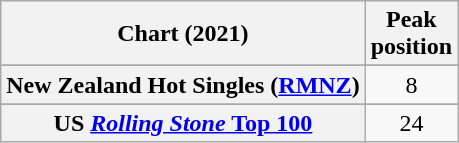<table class="wikitable sortable plainrowheaders" style="text-align:center">
<tr>
<th scope="col">Chart (2021)</th>
<th scope="col">Peak<br>position</th>
</tr>
<tr>
</tr>
<tr>
</tr>
<tr>
<th scope="row">New Zealand Hot Singles (<a href='#'>RMNZ</a>)</th>
<td>8</td>
</tr>
<tr>
</tr>
<tr>
</tr>
<tr>
<th scope="row">US <a href='#'><em>Rolling Stone</em> Top 100</a></th>
<td>24</td>
</tr>
</table>
